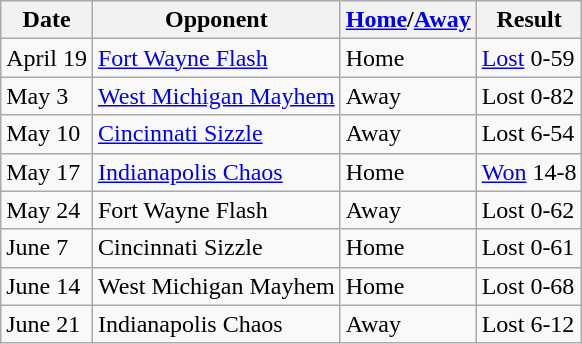<table class="wikitable">
<tr>
<th>Date</th>
<th>Opponent</th>
<th><a href='#'>Home</a>/<a href='#'>Away</a></th>
<th>Result</th>
</tr>
<tr>
<td>April 19</td>
<td><a href='#'>Fort Wayne Flash</a></td>
<td>Home</td>
<td><a href='#'>Lost</a> 0-59</td>
</tr>
<tr>
<td>May 3</td>
<td><a href='#'>West Michigan Mayhem</a></td>
<td>Away</td>
<td>Lost 0-82</td>
</tr>
<tr>
<td>May 10</td>
<td><a href='#'>Cincinnati Sizzle</a></td>
<td>Away</td>
<td>Lost 6-54</td>
</tr>
<tr>
<td>May 17</td>
<td><a href='#'>Indianapolis Chaos</a></td>
<td>Home</td>
<td><a href='#'>Won</a> 14-8</td>
</tr>
<tr>
<td>May 24</td>
<td>Fort Wayne Flash</td>
<td>Away</td>
<td>Lost 0-62</td>
</tr>
<tr>
<td>June 7</td>
<td>Cincinnati Sizzle</td>
<td>Home</td>
<td>Lost 0-61</td>
</tr>
<tr>
<td>June 14</td>
<td>West Michigan Mayhem</td>
<td>Home</td>
<td>Lost 0-68</td>
</tr>
<tr>
<td>June 21</td>
<td>Indianapolis Chaos</td>
<td>Away</td>
<td>Lost 6-12</td>
</tr>
</table>
